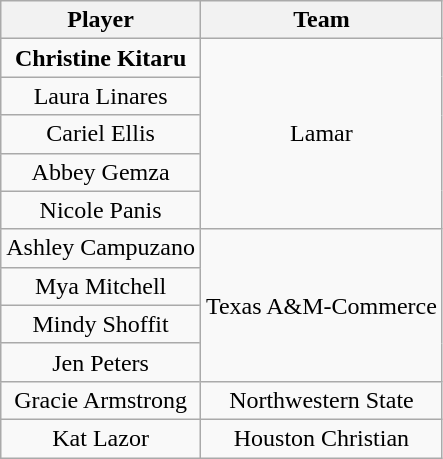<table class="wikitable" style="text-align: center;">
<tr>
<th>Player</th>
<th>Team</th>
</tr>
<tr>
<td><strong>Christine Kitaru</strong></td>
<td rowspan=5>Lamar</td>
</tr>
<tr>
<td>Laura Linares</td>
</tr>
<tr>
<td>Cariel Ellis</td>
</tr>
<tr>
<td>Abbey Gemza</td>
</tr>
<tr>
<td>Nicole Panis</td>
</tr>
<tr>
<td>Ashley Campuzano</td>
<td rowspan=4>Texas A&M-Commerce</td>
</tr>
<tr>
<td>Mya Mitchell</td>
</tr>
<tr>
<td>Mindy Shoffit</td>
</tr>
<tr>
<td>Jen Peters</td>
</tr>
<tr>
<td>Gracie Armstrong</td>
<td rowspan=1>Northwestern State</td>
</tr>
<tr>
<td>Kat Lazor</td>
<td>Houston Christian</td>
</tr>
</table>
